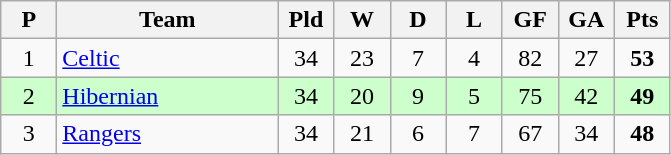<table class="wikitable" style="text-align: center;">
<tr>
<th width=30>P</th>
<th width=140>Team</th>
<th width=30>Pld</th>
<th width=30>W</th>
<th width=30>D</th>
<th width=30>L</th>
<th width=30>GF</th>
<th width=30>GA</th>
<th width=30>Pts</th>
</tr>
<tr>
<td>1</td>
<td align=left><a href='#'>Celtic</a></td>
<td>34</td>
<td>23</td>
<td>7</td>
<td>4</td>
<td>82</td>
<td>27</td>
<td><strong>53</strong></td>
</tr>
<tr style="background:#ccffcc;">
<td>2</td>
<td align=left><a href='#'>Hibernian</a></td>
<td>34</td>
<td>20</td>
<td>9</td>
<td>5</td>
<td>75</td>
<td>42</td>
<td><strong>49</strong></td>
</tr>
<tr>
<td>3</td>
<td align=left><a href='#'>Rangers</a></td>
<td>34</td>
<td>21</td>
<td>6</td>
<td>7</td>
<td>67</td>
<td>34</td>
<td><strong>48</strong></td>
</tr>
</table>
